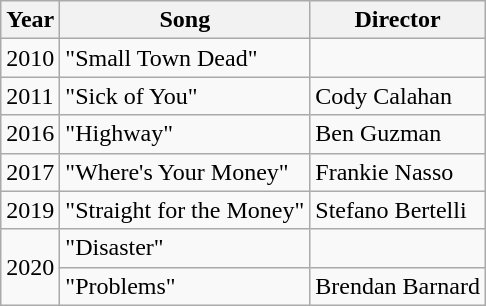<table class="wikitable">
<tr>
<th>Year</th>
<th>Song</th>
<th>Director</th>
</tr>
<tr>
<td>2010</td>
<td>"Small Town Dead"</td>
<td></td>
</tr>
<tr>
<td>2011</td>
<td>"Sick of You"</td>
<td>Cody Calahan</td>
</tr>
<tr>
<td>2016</td>
<td>"Highway"</td>
<td>Ben Guzman</td>
</tr>
<tr>
<td>2017</td>
<td>"Where's Your Money"</td>
<td>Frankie Nasso</td>
</tr>
<tr>
<td>2019</td>
<td>"Straight for the Money"</td>
<td>Stefano Bertelli</td>
</tr>
<tr>
<td rowspan="2">2020</td>
<td>"Disaster"</td>
<td></td>
</tr>
<tr>
<td>"Problems"</td>
<td>Brendan Barnard</td>
</tr>
</table>
